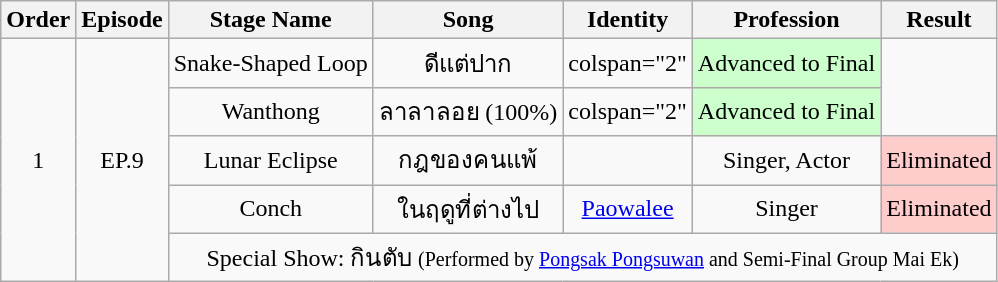<table class="wikitable" style="text-align:center">
<tr>
<th>Order</th>
<th>Episode</th>
<th>Stage Name</th>
<th>Song</th>
<th>Identity</th>
<th>Profession</th>
<th>Result</th>
</tr>
<tr>
<td rowspan="5">1</td>
<td rowspan="5">EP.9</td>
<td>Snake-Shaped Loop</td>
<td>ดีแต่ปาก</td>
<td>colspan="2"  </td>
<td style="text-align:center; background:#ccffcc;">Advanced to Final</td>
</tr>
<tr>
<td>Wanthong</td>
<td>ลาลาลอย (100%)</td>
<td>colspan="2"  </td>
<td style="text-align:center; background:#ccffcc;">Advanced to Final</td>
</tr>
<tr>
<td>Lunar Eclipse</td>
<td>กฎของคนแพ้</td>
<td></td>
<td>Singer, Actor</td>
<td style="text-align:center; background:#ffcccc;">Eliminated</td>
</tr>
<tr>
<td>Conch</td>
<td>ในฤดูที่ต่างไป</td>
<td><a href='#'>Paowalee</a></td>
<td>Singer</td>
<td style="text-align:center; background:#ffcccc;">Eliminated</td>
</tr>
<tr>
<td colspan="5">Special Show: กินตับ <small>(Performed by <a href='#'>Pongsak Pongsuwan</a> and Semi-Final Group Mai Ek)</small></td>
</tr>
</table>
